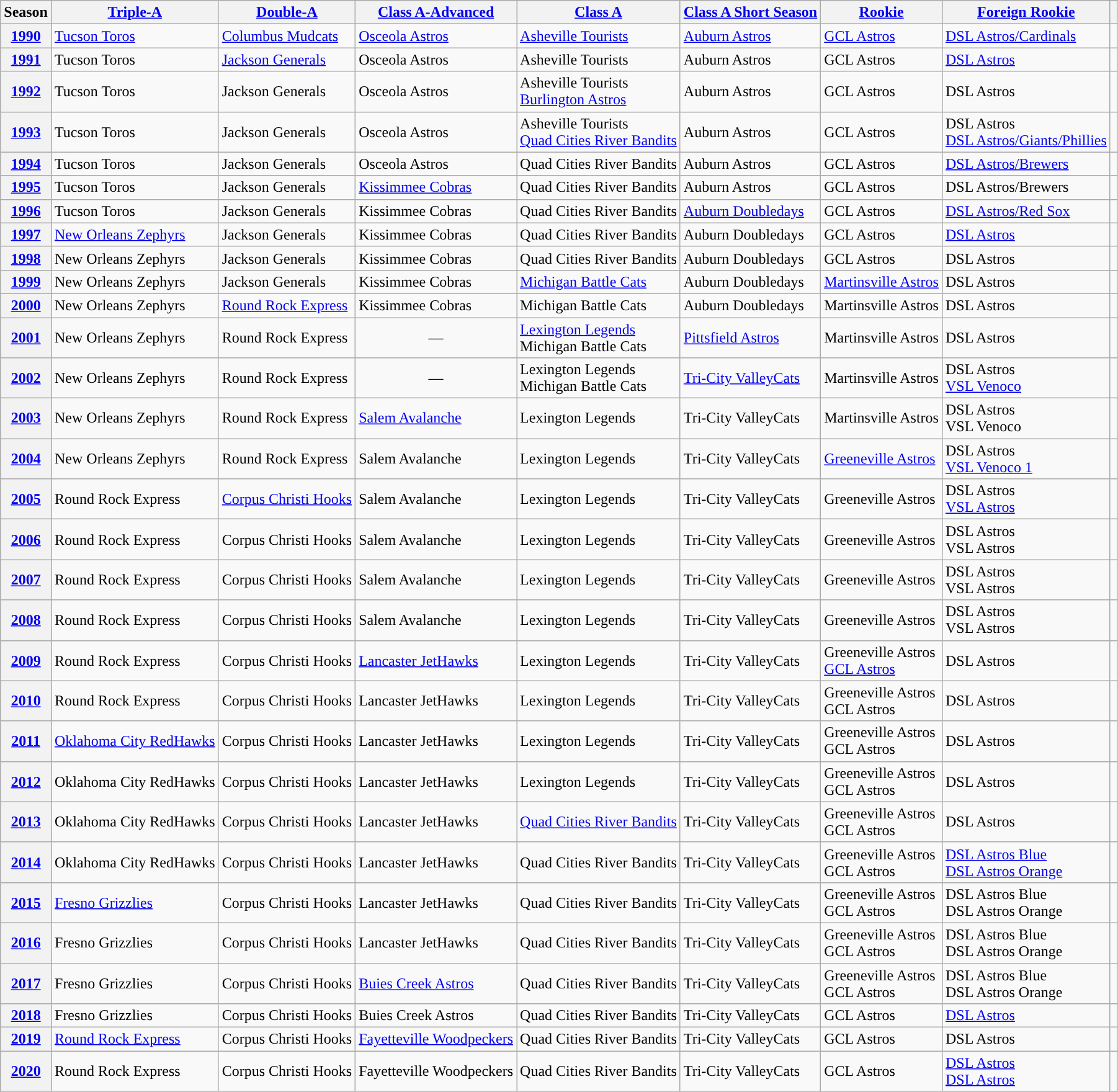<table class="wikitable plainrowheaders">
<tr>
<th scope="col">Season</th>
<th scope="col"><a href='#'><span>Triple-A</span></a></th>
<th scope="col"><a href='#'><span>Double-A</span></a></th>
<th scope="col"><a href='#'><span>Class A-Advanced</span></a></th>
<th scope="col"><a href='#'><span>Class A</span></a></th>
<th scope="col"><a href='#'><span>Class A Short Season</span></a></th>
<th scope="col"><a href='#'><span>Rookie</span></a></th>
<th scope="col"><a href='#'><span>Foreign Rookie</span></a></th>
<th scope="col"></th>
</tr>
<tr>
<th scope="row" style="text-align:center"><a href='#'>1990</a></th>
<td><a href='#'>Tucson Toros</a></td>
<td><a href='#'>Columbus Mudcats</a></td>
<td><a href='#'>Osceola Astros</a></td>
<td><a href='#'>Asheville Tourists</a></td>
<td><a href='#'>Auburn Astros</a></td>
<td><a href='#'>GCL Astros</a></td>
<td><a href='#'>DSL Astros/Cardinals</a></td>
<td align="center"></td>
</tr>
<tr>
<th scope="row" style="text-align:center"><a href='#'>1991</a></th>
<td>Tucson Toros</td>
<td><a href='#'>Jackson Generals</a></td>
<td>Osceola Astros</td>
<td>Asheville Tourists</td>
<td>Auburn Astros</td>
<td>GCL Astros</td>
<td><a href='#'>DSL Astros</a></td>
<td align="center"></td>
</tr>
<tr>
<th scope="row" style="text-align:center"><a href='#'>1992</a></th>
<td>Tucson Toros</td>
<td>Jackson Generals</td>
<td>Osceola Astros</td>
<td>Asheville Tourists<br><a href='#'>Burlington Astros</a></td>
<td>Auburn Astros</td>
<td>GCL Astros</td>
<td>DSL Astros</td>
<td align="center"></td>
</tr>
<tr>
<th scope="row" style="text-align:center"><a href='#'>1993</a></th>
<td>Tucson Toros</td>
<td>Jackson Generals</td>
<td>Osceola Astros</td>
<td>Asheville Tourists<br><a href='#'>Quad Cities River Bandits</a></td>
<td>Auburn Astros</td>
<td>GCL Astros</td>
<td>DSL Astros<br><a href='#'>DSL Astros/Giants/Phillies</a></td>
<td align="center"></td>
</tr>
<tr>
<th scope="row" style="text-align:center"><a href='#'>1994</a></th>
<td>Tucson Toros</td>
<td>Jackson Generals</td>
<td>Osceola Astros</td>
<td>Quad Cities River Bandits</td>
<td>Auburn Astros</td>
<td>GCL Astros</td>
<td><a href='#'>DSL Astros/Brewers</a></td>
<td align="center"></td>
</tr>
<tr>
<th scope="row" style="text-align:center"><a href='#'>1995</a></th>
<td>Tucson Toros</td>
<td>Jackson Generals</td>
<td><a href='#'>Kissimmee Cobras</a></td>
<td>Quad Cities River Bandits</td>
<td>Auburn Astros</td>
<td>GCL Astros</td>
<td>DSL Astros/Brewers</td>
<td align="center"></td>
</tr>
<tr>
<th scope="row" style="text-align:center"><a href='#'>1996</a></th>
<td>Tucson Toros</td>
<td>Jackson Generals</td>
<td>Kissimmee Cobras</td>
<td>Quad Cities River Bandits</td>
<td><a href='#'>Auburn Doubledays</a></td>
<td>GCL Astros</td>
<td><a href='#'>DSL Astros/Red Sox</a></td>
<td align="center"></td>
</tr>
<tr>
<th scope="row" style="text-align:center"><a href='#'>1997</a></th>
<td><a href='#'>New Orleans Zephyrs</a></td>
<td>Jackson Generals</td>
<td>Kissimmee Cobras</td>
<td>Quad Cities River Bandits</td>
<td>Auburn Doubledays</td>
<td>GCL Astros</td>
<td><a href='#'>DSL Astros</a></td>
<td align="center"></td>
</tr>
<tr>
<th scope="row" style="text-align:center"><a href='#'>1998</a></th>
<td>New Orleans Zephyrs</td>
<td>Jackson Generals</td>
<td>Kissimmee Cobras</td>
<td>Quad Cities River Bandits</td>
<td>Auburn Doubledays</td>
<td>GCL Astros</td>
<td>DSL Astros</td>
<td align="center"></td>
</tr>
<tr>
<th scope="row" style="text-align:center"><a href='#'>1999</a></th>
<td>New Orleans Zephyrs</td>
<td>Jackson Generals</td>
<td>Kissimmee Cobras</td>
<td><a href='#'>Michigan Battle Cats</a></td>
<td>Auburn Doubledays</td>
<td><a href='#'>Martinsville Astros</a></td>
<td>DSL Astros</td>
<td align="center"></td>
</tr>
<tr>
<th scope="row" style="text-align:center"><a href='#'>2000</a></th>
<td>New Orleans Zephyrs</td>
<td><a href='#'>Round Rock Express</a></td>
<td>Kissimmee Cobras</td>
<td>Michigan Battle Cats</td>
<td>Auburn Doubledays</td>
<td>Martinsville Astros</td>
<td>DSL Astros</td>
<td align="center"></td>
</tr>
<tr>
<th scope="row" style="text-align:center"><a href='#'>2001</a></th>
<td>New Orleans Zephyrs</td>
<td>Round Rock Express</td>
<td align="center">—</td>
<td><a href='#'>Lexington Legends</a><br>Michigan Battle Cats</td>
<td><a href='#'>Pittsfield Astros</a></td>
<td>Martinsville Astros</td>
<td>DSL Astros</td>
<td align="center"></td>
</tr>
<tr>
<th scope="row" style="text-align:center"><a href='#'>2002</a></th>
<td>New Orleans Zephyrs</td>
<td>Round Rock Express</td>
<td align="center">—</td>
<td>Lexington Legends<br>Michigan Battle Cats</td>
<td><a href='#'>Tri-City ValleyCats</a></td>
<td>Martinsville Astros</td>
<td>DSL Astros<br><a href='#'>VSL Venoco</a></td>
<td align="center"></td>
</tr>
<tr>
<th scope="row" style="text-align:center"><a href='#'>2003</a></th>
<td>New Orleans Zephyrs</td>
<td>Round Rock Express</td>
<td><a href='#'>Salem Avalanche</a></td>
<td>Lexington Legends</td>
<td>Tri-City ValleyCats</td>
<td>Martinsville Astros</td>
<td>DSL Astros<br>VSL Venoco</td>
<td align="center"></td>
</tr>
<tr>
<th scope="row" style="text-align:center"><a href='#'>2004</a></th>
<td>New Orleans Zephyrs</td>
<td>Round Rock Express</td>
<td>Salem Avalanche</td>
<td>Lexington Legends</td>
<td>Tri-City ValleyCats</td>
<td><a href='#'>Greeneville Astros</a></td>
<td>DSL Astros<br><a href='#'>VSL Venoco 1</a></td>
<td align="center"></td>
</tr>
<tr>
<th scope="row" style="text-align:center"><a href='#'>2005</a></th>
<td>Round Rock Express</td>
<td><a href='#'>Corpus Christi Hooks</a></td>
<td>Salem Avalanche</td>
<td>Lexington Legends</td>
<td>Tri-City ValleyCats</td>
<td>Greeneville Astros</td>
<td>DSL Astros<br><a href='#'>VSL Astros</a></td>
<td align="center"></td>
</tr>
<tr>
<th scope="row" style="text-align:center"><a href='#'>2006</a></th>
<td>Round Rock Express</td>
<td>Corpus Christi Hooks</td>
<td>Salem Avalanche</td>
<td>Lexington Legends</td>
<td>Tri-City ValleyCats</td>
<td>Greeneville Astros</td>
<td>DSL Astros<br>VSL Astros</td>
<td align="center"></td>
</tr>
<tr>
<th scope="row" style="text-align:center"><a href='#'>2007</a></th>
<td>Round Rock Express</td>
<td>Corpus Christi Hooks</td>
<td>Salem Avalanche</td>
<td>Lexington Legends</td>
<td>Tri-City ValleyCats</td>
<td>Greeneville Astros</td>
<td>DSL Astros<br>VSL Astros</td>
<td align="center"></td>
</tr>
<tr>
<th scope="row" style="text-align:center"><a href='#'>2008</a></th>
<td>Round Rock Express</td>
<td>Corpus Christi Hooks</td>
<td>Salem Avalanche</td>
<td>Lexington Legends</td>
<td>Tri-City ValleyCats</td>
<td>Greeneville Astros</td>
<td>DSL Astros<br>VSL Astros</td>
<td align="center"></td>
</tr>
<tr>
<th scope="row" style="text-align:center"><a href='#'>2009</a></th>
<td>Round Rock Express</td>
<td>Corpus Christi Hooks</td>
<td><a href='#'>Lancaster JetHawks</a></td>
<td>Lexington Legends</td>
<td>Tri-City ValleyCats</td>
<td>Greeneville Astros<br><a href='#'>GCL Astros</a></td>
<td>DSL Astros</td>
<td align="center"></td>
</tr>
<tr>
<th scope="row" style="text-align:center"><a href='#'>2010</a></th>
<td>Round Rock Express</td>
<td>Corpus Christi Hooks</td>
<td>Lancaster JetHawks</td>
<td>Lexington Legends</td>
<td>Tri-City ValleyCats</td>
<td>Greeneville Astros<br>GCL Astros</td>
<td>DSL Astros</td>
<td align="center"></td>
</tr>
<tr>
<th scope="row" style="text-align:center"><a href='#'>2011</a></th>
<td><a href='#'>Oklahoma City RedHawks</a></td>
<td>Corpus Christi Hooks</td>
<td>Lancaster JetHawks</td>
<td>Lexington Legends</td>
<td>Tri-City ValleyCats</td>
<td>Greeneville Astros<br>GCL Astros</td>
<td>DSL Astros</td>
<td align="center"></td>
</tr>
<tr>
<th scope="row" style="text-align:center"><a href='#'>2012</a></th>
<td>Oklahoma City RedHawks</td>
<td>Corpus Christi Hooks</td>
<td>Lancaster JetHawks</td>
<td>Lexington Legends</td>
<td>Tri-City ValleyCats</td>
<td>Greeneville Astros<br>GCL Astros</td>
<td>DSL Astros</td>
<td align="center"></td>
</tr>
<tr>
<th scope="row" style="text-align:center"><a href='#'>2013</a></th>
<td>Oklahoma City RedHawks</td>
<td>Corpus Christi Hooks</td>
<td>Lancaster JetHawks</td>
<td><a href='#'>Quad Cities River Bandits</a></td>
<td>Tri-City ValleyCats</td>
<td>Greeneville Astros<br>GCL Astros</td>
<td>DSL Astros</td>
<td align="center"></td>
</tr>
<tr>
<th scope="row" style="text-align:center"><a href='#'>2014</a></th>
<td>Oklahoma City RedHawks</td>
<td>Corpus Christi Hooks</td>
<td>Lancaster JetHawks</td>
<td>Quad Cities River Bandits</td>
<td>Tri-City ValleyCats</td>
<td>Greeneville Astros<br>GCL Astros</td>
<td><a href='#'>DSL Astros Blue</a><br><a href='#'>DSL Astros Orange</a></td>
<td align="center"></td>
</tr>
<tr>
<th scope="row" style="text-align:center"><a href='#'>2015</a></th>
<td><a href='#'>Fresno Grizzlies</a></td>
<td>Corpus Christi Hooks</td>
<td>Lancaster JetHawks</td>
<td>Quad Cities River Bandits</td>
<td>Tri-City ValleyCats</td>
<td>Greeneville Astros<br>GCL Astros</td>
<td>DSL Astros Blue<br>DSL Astros Orange</td>
<td align="center"></td>
</tr>
<tr>
<th scope="row" style="text-align:center"><a href='#'>2016</a></th>
<td>Fresno Grizzlies</td>
<td>Corpus Christi Hooks</td>
<td>Lancaster JetHawks</td>
<td>Quad Cities River Bandits</td>
<td>Tri-City ValleyCats</td>
<td>Greeneville Astros<br>GCL Astros</td>
<td>DSL Astros Blue<br>DSL Astros Orange</td>
<td align="center"></td>
</tr>
<tr>
<th scope="row" style="text-align:center"><a href='#'>2017</a></th>
<td>Fresno Grizzlies</td>
<td>Corpus Christi Hooks</td>
<td><a href='#'>Buies Creek Astros</a></td>
<td>Quad Cities River Bandits</td>
<td>Tri-City ValleyCats</td>
<td>Greeneville Astros<br>GCL Astros</td>
<td>DSL Astros Blue<br>DSL Astros Orange</td>
<td align="center"></td>
</tr>
<tr>
<th scope="row" style="text-align:center"><a href='#'>2018</a></th>
<td>Fresno Grizzlies</td>
<td>Corpus Christi Hooks</td>
<td>Buies Creek Astros</td>
<td>Quad Cities River Bandits</td>
<td>Tri-City ValleyCats</td>
<td>GCL Astros</td>
<td><a href='#'>DSL Astros</a></td>
<td align="center"></td>
</tr>
<tr>
<th scope="row" style="text-align:center"><a href='#'>2019</a></th>
<td><a href='#'>Round Rock Express</a></td>
<td>Corpus Christi Hooks</td>
<td><a href='#'>Fayetteville Woodpeckers</a></td>
<td>Quad Cities River Bandits</td>
<td>Tri-City ValleyCats</td>
<td>GCL Astros</td>
<td>DSL Astros</td>
<td align="center"></td>
</tr>
<tr>
<th scope="row" style="text-align:center"><a href='#'>2020</a></th>
<td>Round Rock Express</td>
<td>Corpus Christi Hooks</td>
<td>Fayetteville Woodpeckers</td>
<td>Quad Cities River Bandits</td>
<td>Tri-City ValleyCats</td>
<td>GCL Astros</td>
<td><a href='#'>DSL Astros</a><br><a href='#'>DSL Astros</a></td>
<td align="center"></td>
</tr>
</table>
